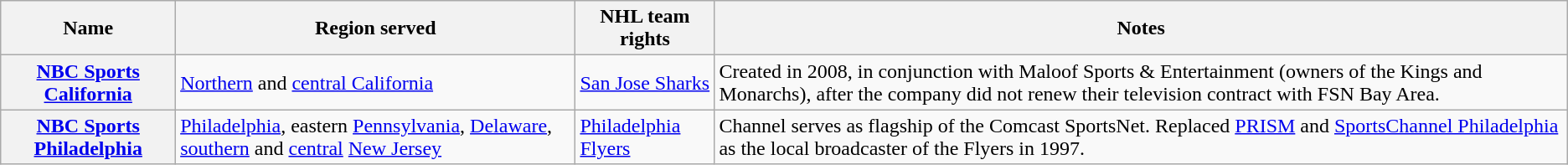<table class="wikitable">
<tr>
<th>Name</th>
<th>Region served</th>
<th>NHL team rights</th>
<th>Notes</th>
</tr>
<tr>
<th><a href='#'>NBC Sports California</a></th>
<td><a href='#'>Northern</a> and <a href='#'>central California</a></td>
<td><a href='#'>San Jose Sharks</a></td>
<td>Created in 2008, in conjunction with Maloof Sports & Entertainment (owners of the Kings and Monarchs), after the company did not renew their television contract with FSN Bay Area.</td>
</tr>
<tr>
<th><a href='#'>NBC Sports Philadelphia</a></th>
<td><a href='#'>Philadelphia</a>, eastern <a href='#'>Pennsylvania</a>, <a href='#'>Delaware</a>, <a href='#'>southern</a> and <a href='#'>central</a> <a href='#'>New Jersey</a></td>
<td><a href='#'>Philadelphia Flyers</a></td>
<td>Channel serves as flagship of the Comcast SportsNet. Replaced <a href='#'>PRISM</a> and <a href='#'>SportsChannel Philadelphia</a> as the local broadcaster of the Flyers in 1997.</td>
</tr>
</table>
